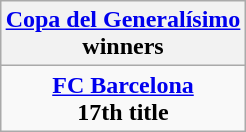<table class="wikitable" style="text-align: center; margin: 0 auto;">
<tr>
<th><a href='#'>Copa del Generalísimo</a><br>winners</th>
</tr>
<tr>
<td><strong><a href='#'>FC Barcelona</a></strong><br><strong>17th title</strong></td>
</tr>
</table>
